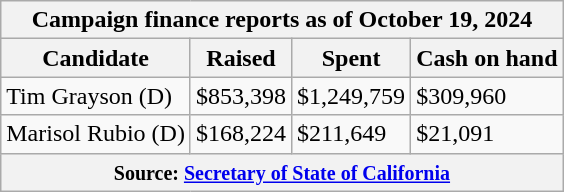<table class="wikitable sortable">
<tr>
<th colspan=4>Campaign finance reports as of October 19, 2024</th>
</tr>
<tr style="text-align:center;">
<th>Candidate</th>
<th>Raised</th>
<th>Spent</th>
<th>Cash on hand</th>
</tr>
<tr>
<td>Tim Grayson (D)</td>
<td>$853,398</td>
<td>$1,249,759</td>
<td>$309,960</td>
</tr>
<tr>
<td>Marisol Rubio (D)</td>
<td>$168,224</td>
<td>$211,649</td>
<td>$21,091</td>
</tr>
<tr>
<th colspan="4"><small>Source: <a href='#'>Secretary of State of California</a></small></th>
</tr>
</table>
